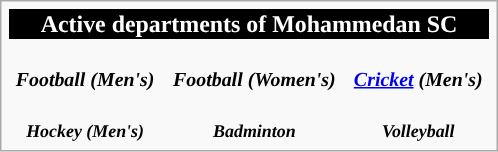<table class="infobox" style="font-size:83%; width:25em; text-align:center">
<tr>
<th colspan=4 style="font-size:120%; background-color:Black; color:#FFFFFF;">Active departments of Mohammedan SC</th>
</tr>
<tr style="text-align: center">
<td><br><strong><em>Football (Men's)</em></strong></td>
<td><br><strong><em>Football (Women's)</em></strong></td>
<td><br><strong><em><a href='#'>Cricket</a> (Men's)</em></strong></td>
</tr>
<tr style="font-size: 90%; text-align: center">
<td><br><strong><em>Hockey (Men's)</em></strong></td>
<td><br><strong><em>Badminton</em></strong></td>
<td><br><strong><em>Volleyball</em></strong></td>
</tr>
</table>
